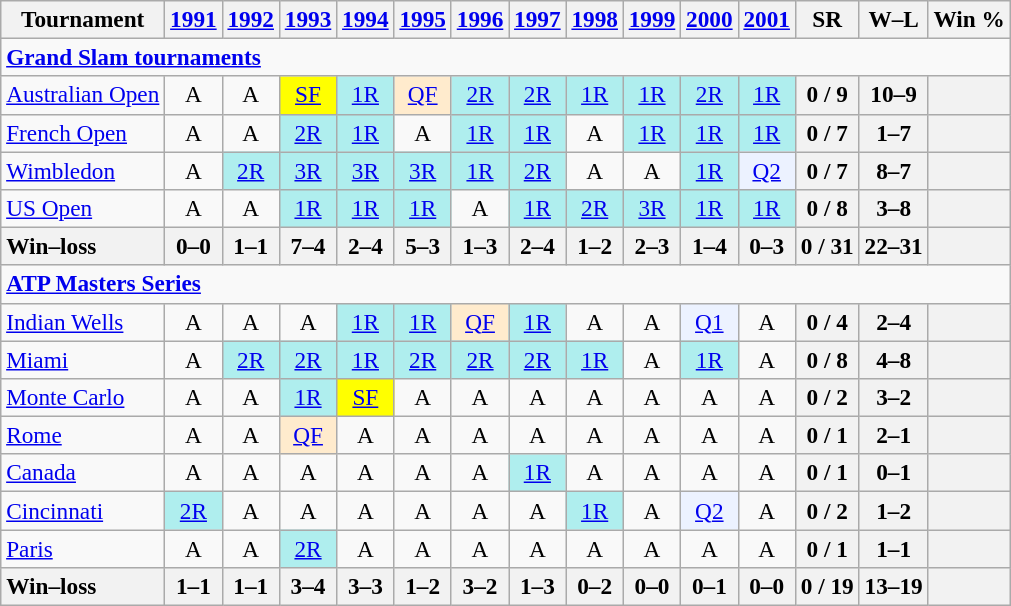<table class=wikitable style=text-align:center;font-size:97%>
<tr>
<th>Tournament</th>
<th><a href='#'>1991</a></th>
<th><a href='#'>1992</a></th>
<th><a href='#'>1993</a></th>
<th><a href='#'>1994</a></th>
<th><a href='#'>1995</a></th>
<th><a href='#'>1996</a></th>
<th><a href='#'>1997</a></th>
<th><a href='#'>1998</a></th>
<th><a href='#'>1999</a></th>
<th><a href='#'>2000</a></th>
<th><a href='#'>2001</a></th>
<th>SR</th>
<th>W–L</th>
<th>Win %</th>
</tr>
<tr>
<td colspan=23 align=left><strong><a href='#'>Grand Slam tournaments</a></strong></td>
</tr>
<tr>
<td align=left><a href='#'>Australian Open</a></td>
<td>A</td>
<td>A</td>
<td bgcolor=yellow><a href='#'>SF</a></td>
<td bgcolor=afeeee><a href='#'>1R</a></td>
<td bgcolor=ffebcd><a href='#'>QF</a></td>
<td bgcolor=afeeee><a href='#'>2R</a></td>
<td bgcolor=afeeee><a href='#'>2R</a></td>
<td bgcolor=afeeee><a href='#'>1R</a></td>
<td bgcolor=afeeee><a href='#'>1R</a></td>
<td bgcolor=afeeee><a href='#'>2R</a></td>
<td bgcolor=afeeee><a href='#'>1R</a></td>
<th>0 / 9</th>
<th>10–9</th>
<th></th>
</tr>
<tr>
<td align=left><a href='#'>French Open</a></td>
<td>A</td>
<td>A</td>
<td bgcolor=afeeee><a href='#'>2R</a></td>
<td bgcolor=afeeee><a href='#'>1R</a></td>
<td>A</td>
<td bgcolor=afeeee><a href='#'>1R</a></td>
<td bgcolor=afeeee><a href='#'>1R</a></td>
<td>A</td>
<td bgcolor=afeeee><a href='#'>1R</a></td>
<td bgcolor=afeeee><a href='#'>1R</a></td>
<td bgcolor=afeeee><a href='#'>1R</a></td>
<th>0 / 7</th>
<th>1–7</th>
<th></th>
</tr>
<tr>
<td align=left><a href='#'>Wimbledon</a></td>
<td>A</td>
<td bgcolor=afeeee><a href='#'>2R</a></td>
<td bgcolor=afeeee><a href='#'>3R</a></td>
<td bgcolor=afeeee><a href='#'>3R</a></td>
<td bgcolor=afeeee><a href='#'>3R</a></td>
<td bgcolor=afeeee><a href='#'>1R</a></td>
<td bgcolor=afeeee><a href='#'>2R</a></td>
<td>A</td>
<td>A</td>
<td bgcolor=afeeee><a href='#'>1R</a></td>
<td bgcolor=ecf2ff><a href='#'>Q2</a></td>
<th>0 / 7</th>
<th>8–7</th>
<th></th>
</tr>
<tr>
<td align=left><a href='#'>US Open</a></td>
<td>A</td>
<td>A</td>
<td bgcolor=afeeee><a href='#'>1R</a></td>
<td bgcolor=afeeee><a href='#'>1R</a></td>
<td bgcolor=afeeee><a href='#'>1R</a></td>
<td>A</td>
<td bgcolor=afeeee><a href='#'>1R</a></td>
<td bgcolor=afeeee><a href='#'>2R</a></td>
<td bgcolor=afeeee><a href='#'>3R</a></td>
<td bgcolor=afeeee><a href='#'>1R</a></td>
<td bgcolor=afeeee><a href='#'>1R</a></td>
<th>0 / 8</th>
<th>3–8</th>
<th></th>
</tr>
<tr>
<th style=text-align:left>Win–loss</th>
<th>0–0</th>
<th>1–1</th>
<th>7–4</th>
<th>2–4</th>
<th>5–3</th>
<th>1–3</th>
<th>2–4</th>
<th>1–2</th>
<th>2–3</th>
<th>1–4</th>
<th>0–3</th>
<th>0 / 31</th>
<th>22–31</th>
<th></th>
</tr>
<tr>
<td colspan=23 align=left><strong><a href='#'>ATP Masters Series</a></strong></td>
</tr>
<tr>
<td align=left><a href='#'>Indian Wells</a></td>
<td>A</td>
<td>A</td>
<td>A</td>
<td bgcolor=afeeee><a href='#'>1R</a></td>
<td bgcolor=afeeee><a href='#'>1R</a></td>
<td bgcolor=ffebcd><a href='#'>QF</a></td>
<td bgcolor=afeeee><a href='#'>1R</a></td>
<td>A</td>
<td>A</td>
<td bgcolor=ecf2ff><a href='#'>Q1</a></td>
<td>A</td>
<th>0 / 4</th>
<th>2–4</th>
<th></th>
</tr>
<tr>
<td align=left><a href='#'>Miami</a></td>
<td>A</td>
<td bgcolor=afeeee><a href='#'>2R</a></td>
<td bgcolor=afeeee><a href='#'>2R</a></td>
<td bgcolor=afeeee><a href='#'>1R</a></td>
<td bgcolor=afeeee><a href='#'>2R</a></td>
<td bgcolor=afeeee><a href='#'>2R</a></td>
<td bgcolor=afeeee><a href='#'>2R</a></td>
<td bgcolor=afeeee><a href='#'>1R</a></td>
<td>A</td>
<td bgcolor=afeeee><a href='#'>1R</a></td>
<td>A</td>
<th>0 / 8</th>
<th>4–8</th>
<th></th>
</tr>
<tr>
<td align=left><a href='#'>Monte Carlo</a></td>
<td>A</td>
<td>A</td>
<td bgcolor=afeeee><a href='#'>1R</a></td>
<td bgcolor=yellow><a href='#'>SF</a></td>
<td>A</td>
<td>A</td>
<td>A</td>
<td>A</td>
<td>A</td>
<td>A</td>
<td>A</td>
<th>0 / 2</th>
<th>3–2</th>
<th></th>
</tr>
<tr>
<td align=left><a href='#'>Rome</a></td>
<td>A</td>
<td>A</td>
<td bgcolor=ffebcd><a href='#'>QF</a></td>
<td>A</td>
<td>A</td>
<td>A</td>
<td>A</td>
<td>A</td>
<td>A</td>
<td>A</td>
<td>A</td>
<th>0 / 1</th>
<th>2–1</th>
<th></th>
</tr>
<tr>
<td align=left><a href='#'>Canada</a></td>
<td>A</td>
<td>A</td>
<td>A</td>
<td>A</td>
<td>A</td>
<td>A</td>
<td bgcolor=afeeee><a href='#'>1R</a></td>
<td>A</td>
<td>A</td>
<td>A</td>
<td>A</td>
<th>0 / 1</th>
<th>0–1</th>
<th></th>
</tr>
<tr>
<td align=left><a href='#'>Cincinnati</a></td>
<td bgcolor=afeeee><a href='#'>2R</a></td>
<td>A</td>
<td>A</td>
<td>A</td>
<td>A</td>
<td>A</td>
<td>A</td>
<td bgcolor=afeeee><a href='#'>1R</a></td>
<td>A</td>
<td bgcolor=ecf2ff><a href='#'>Q2</a></td>
<td>A</td>
<th>0 / 2</th>
<th>1–2</th>
<th></th>
</tr>
<tr>
<td align=left><a href='#'>Paris</a></td>
<td>A</td>
<td>A</td>
<td bgcolor=afeeee><a href='#'>2R</a></td>
<td>A</td>
<td>A</td>
<td>A</td>
<td>A</td>
<td>A</td>
<td>A</td>
<td>A</td>
<td>A</td>
<th>0 / 1</th>
<th>1–1</th>
<th></th>
</tr>
<tr>
<th style=text-align:left>Win–loss</th>
<th>1–1</th>
<th>1–1</th>
<th>3–4</th>
<th>3–3</th>
<th>1–2</th>
<th>3–2</th>
<th>1–3</th>
<th>0–2</th>
<th>0–0</th>
<th>0–1</th>
<th>0–0</th>
<th>0 / 19</th>
<th>13–19</th>
<th></th>
</tr>
</table>
